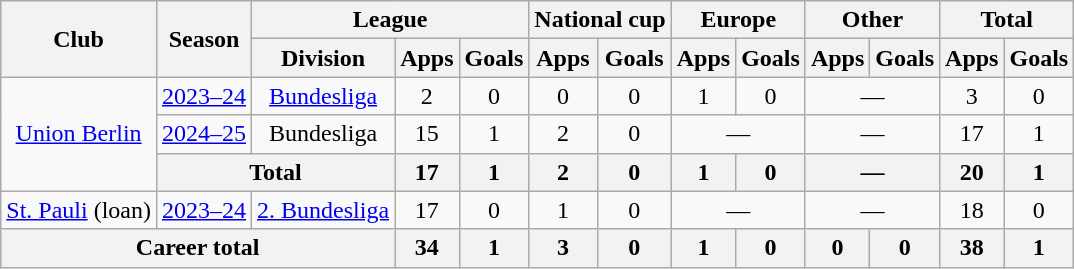<table class="wikitable" style="text-align:center">
<tr>
<th rowspan="2">Club</th>
<th rowspan="2">Season</th>
<th colspan="3">League</th>
<th colspan="2">National cup</th>
<th colspan="2">Europe</th>
<th colspan="2">Other</th>
<th colspan="2">Total</th>
</tr>
<tr>
<th>Division</th>
<th>Apps</th>
<th>Goals</th>
<th>Apps</th>
<th>Goals</th>
<th>Apps</th>
<th>Goals</th>
<th>Apps</th>
<th>Goals</th>
<th>Apps</th>
<th>Goals</th>
</tr>
<tr>
<td rowspan="3"><a href='#'>Union Berlin</a></td>
<td><a href='#'>2023–24</a></td>
<td><a href='#'>Bundesliga</a></td>
<td>2</td>
<td>0</td>
<td>0</td>
<td>0</td>
<td>1</td>
<td>0</td>
<td colspan="2">—</td>
<td>3</td>
<td>0</td>
</tr>
<tr>
<td><a href='#'>2024–25</a></td>
<td>Bundesliga</td>
<td>15</td>
<td>1</td>
<td>2</td>
<td>0</td>
<td colspan="2">—</td>
<td colspan="2">—</td>
<td>17</td>
<td>1</td>
</tr>
<tr>
<th colspan="2">Total</th>
<th>17</th>
<th>1</th>
<th>2</th>
<th>0</th>
<th>1</th>
<th>0</th>
<th colspan="2">—</th>
<th>20</th>
<th>1</th>
</tr>
<tr>
<td><a href='#'>St. Pauli</a> (loan)</td>
<td><a href='#'>2023–24</a></td>
<td><a href='#'>2. Bundesliga</a></td>
<td>17</td>
<td>0</td>
<td>1</td>
<td>0</td>
<td colspan="2">—</td>
<td colspan="2">—</td>
<td>18</td>
<td>0</td>
</tr>
<tr>
<th colspan="3">Career total</th>
<th>34</th>
<th>1</th>
<th>3</th>
<th>0</th>
<th>1</th>
<th>0</th>
<th>0</th>
<th>0</th>
<th>38</th>
<th>1</th>
</tr>
</table>
